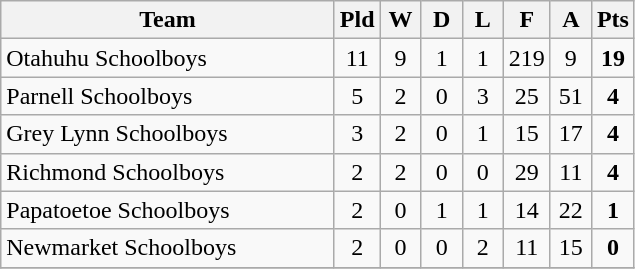<table class="wikitable" style="text-align:center;">
<tr>
<th width=215>Team</th>
<th width=20 abbr="Played">Pld</th>
<th width=20 abbr="Won">W</th>
<th width=20 abbr="Drawn">D</th>
<th width=20 abbr="Lost">L</th>
<th width=20 abbr="For">F</th>
<th width=20 abbr="Against">A</th>
<th width=20 abbr="Points">Pts</th>
</tr>
<tr>
<td style="text-align:left;">Otahuhu Schoolboys</td>
<td>11</td>
<td>9</td>
<td>1</td>
<td>1</td>
<td>219</td>
<td>9</td>
<td><strong>19</strong></td>
</tr>
<tr>
<td style="text-align:left;">Parnell Schoolboys</td>
<td>5</td>
<td>2</td>
<td>0</td>
<td>3</td>
<td>25</td>
<td>51</td>
<td><strong>4</strong></td>
</tr>
<tr>
<td style="text-align:left;">Grey Lynn Schoolboys</td>
<td>3</td>
<td>2</td>
<td>0</td>
<td>1</td>
<td>15</td>
<td>17</td>
<td><strong>4</strong></td>
</tr>
<tr>
<td style="text-align:left;">Richmond Schoolboys</td>
<td>2</td>
<td>2</td>
<td>0</td>
<td>0</td>
<td>29</td>
<td>11</td>
<td><strong>4</strong></td>
</tr>
<tr>
<td style="text-align:left;">Papatoetoe Schoolboys</td>
<td>2</td>
<td>0</td>
<td>1</td>
<td>1</td>
<td>14</td>
<td>22</td>
<td><strong>1</strong></td>
</tr>
<tr>
<td style="text-align:left;">Newmarket Schoolboys</td>
<td>2</td>
<td>0</td>
<td>0</td>
<td>2</td>
<td>11</td>
<td>15</td>
<td><strong>0</strong></td>
</tr>
<tr>
</tr>
</table>
